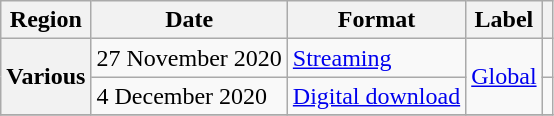<table class="wikitable plainrowheaders">
<tr>
<th>Region</th>
<th>Date</th>
<th>Format</th>
<th>Label</th>
<th></th>
</tr>
<tr>
<th scope="row" rowspan="2">Various</th>
<td>27 November 2020</td>
<td><a href='#'>Streaming</a></td>
<td rowspan="2"><a href='#'>Global</a></td>
<td></td>
</tr>
<tr>
<td>4 December 2020</td>
<td><a href='#'>Digital download</a></td>
<td></td>
</tr>
<tr>
</tr>
</table>
